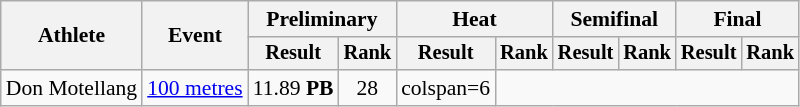<table class="wikitable" style="font-size:90%">
<tr>
<th rowspan="2">Athlete</th>
<th rowspan="2">Event</th>
<th colspan="2">Preliminary</th>
<th colspan="2">Heat</th>
<th colspan="2">Semifinal</th>
<th colspan="2">Final</th>
</tr>
<tr style="font-size:95%">
<th>Result</th>
<th>Rank</th>
<th>Result</th>
<th>Rank</th>
<th>Result</th>
<th>Rank</th>
<th>Result</th>
<th>Rank</th>
</tr>
<tr style=text-align:center>
<td style=text-align:left>Don Motellang</td>
<td style=text-align:left><a href='#'>100 metres</a></td>
<td>11.89 <strong>PB</strong></td>
<td>28</td>
<td>colspan=6 </td>
</tr>
</table>
